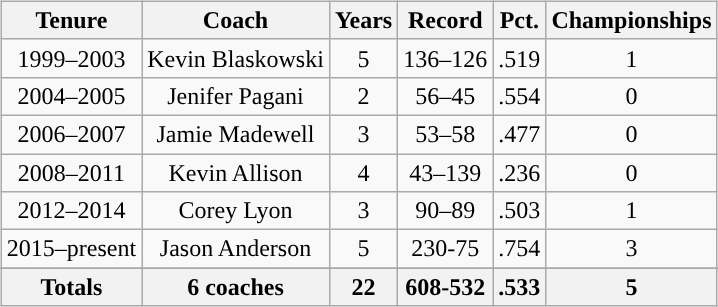<table border="0">
<tr>
<td valign="top"><br><table class="wikitable sortable">
<tr>
<th>Tenure</th>
<th>Coach</th>
<th>Years</th>
<th>Record</th>
<th>Pct.</th>
<th>Championships</th>
</tr>
<tr align="center">
<td>1999–2003</td>
<td>Kevin Blaskowski</td>
<td>5</td>
<td>136–126</td>
<td>.519</td>
<td>1</td>
</tr>
<tr align="center">
<td>2004–2005</td>
<td>Jenifer Pagani</td>
<td>2</td>
<td>56–45</td>
<td>.554</td>
<td>0</td>
</tr>
<tr align="center">
<td>2006–2007</td>
<td>Jamie Madewell</td>
<td>3</td>
<td>53–58</td>
<td>.477</td>
<td>0</td>
</tr>
<tr align="center">
<td>2008–2011</td>
<td>Kevin Allison</td>
<td>4</td>
<td>43–139</td>
<td>.236</td>
<td>0</td>
</tr>
<tr align="center">
<td>2012–2014</td>
<td>Corey Lyon</td>
<td>3</td>
<td>90–89</td>
<td>.503</td>
<td>1</td>
</tr>
<tr align="center">
<td>2015–present</td>
<td>Jason Anderson</td>
<td>5</td>
<td>230-75</td>
<td>.754</td>
<td>3</td>
</tr>
<tr align="center">
</tr>
<tr align="center" class="sortbottom">
<th>Totals</th>
<th>6 coaches</th>
<th>22</th>
<th>608-532</th>
<th>.533</th>
<th>5</th>
</tr>
</table>
</td>
</tr>
</table>
